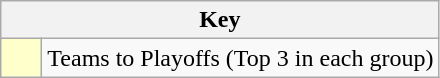<table class="wikitable" style="text-align: center">
<tr>
<th colspan=2>Key</th>
</tr>
<tr>
<td style="background:#ffffcc; width:20px;"></td>
<td align=left>Teams to Playoffs (Top 3 in each group)</td>
</tr>
</table>
